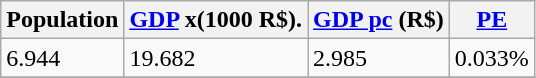<table class="wikitable" border="1">
<tr>
<th>Population </th>
<th><a href='#'>GDP</a> x(1000 R$).</th>
<th><a href='#'>GDP pc</a> (R$)</th>
<th><a href='#'>PE</a></th>
</tr>
<tr>
<td>6.944</td>
<td>19.682</td>
<td>2.985</td>
<td>0.033%</td>
</tr>
<tr>
</tr>
</table>
